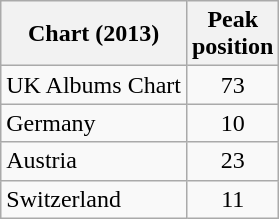<table class="wikitable sortable">
<tr>
<th>Chart (2013)</th>
<th>Peak <br> position</th>
</tr>
<tr>
<td>UK Albums Chart</td>
<td style="text-align:center;" >73</td>
</tr>
<tr>
<td>Germany</td>
<td style="text-align:center;">10</td>
</tr>
<tr>
<td>Austria</td>
<td style="text-align:center;">23</td>
</tr>
<tr>
<td>Switzerland</td>
<td style="text-align:center;">11</td>
</tr>
</table>
